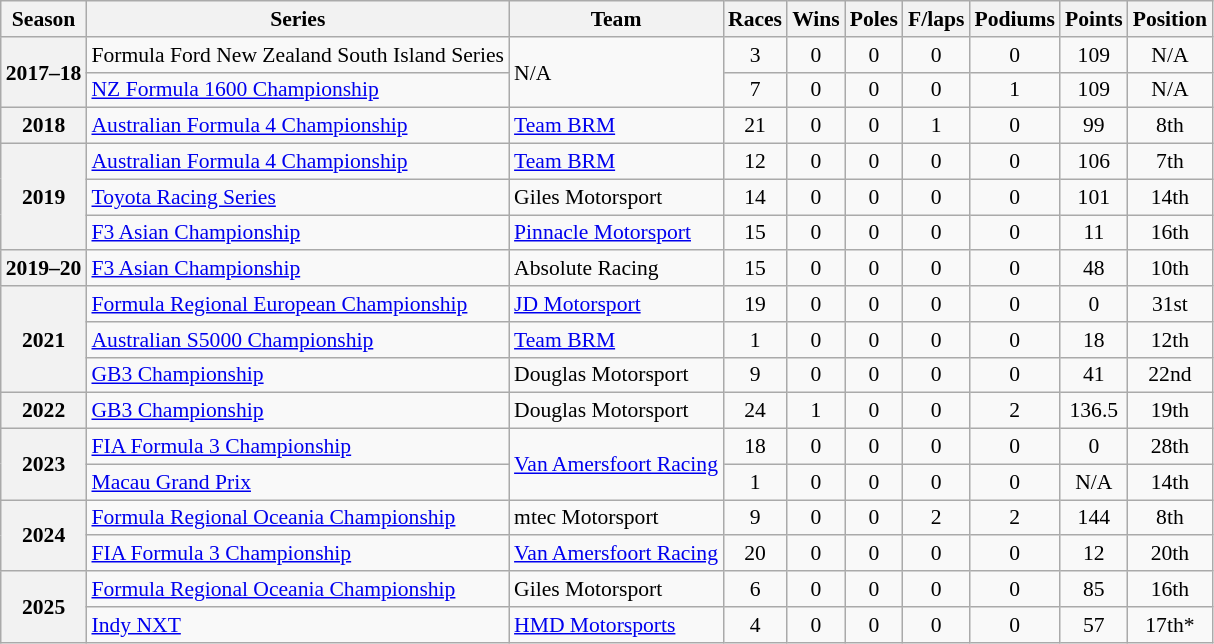<table class="wikitable" style="font-size: 90%; text-align:center">
<tr>
<th>Season</th>
<th>Series</th>
<th>Team</th>
<th>Races</th>
<th>Wins</th>
<th>Poles</th>
<th>F/laps</th>
<th>Podiums</th>
<th>Points</th>
<th>Position</th>
</tr>
<tr>
<th rowspan=2 nowrap>2017–18</th>
<td align=left nowrap>Formula Ford New Zealand South Island Series</td>
<td rowspan=2 align=left>N/A</td>
<td>3</td>
<td>0</td>
<td>0</td>
<td>0</td>
<td>0</td>
<td>109</td>
<td>N/A</td>
</tr>
<tr>
<td align=left><a href='#'>NZ Formula 1600 Championship</a></td>
<td>7</td>
<td>0</td>
<td>0</td>
<td>0</td>
<td>1</td>
<td>109</td>
<td>N/A</td>
</tr>
<tr>
<th>2018</th>
<td align=left><a href='#'>Australian Formula 4 Championship</a></td>
<td align=left><a href='#'>Team BRM</a></td>
<td>21</td>
<td>0</td>
<td>0</td>
<td>1</td>
<td>0</td>
<td>99</td>
<td>8th</td>
</tr>
<tr>
<th rowspan=3>2019</th>
<td align=left><a href='#'>Australian Formula 4 Championship</a></td>
<td align=left><a href='#'>Team BRM</a></td>
<td>12</td>
<td>0</td>
<td>0</td>
<td>0</td>
<td>0</td>
<td>106</td>
<td>7th</td>
</tr>
<tr>
<td align=left><a href='#'>Toyota Racing Series</a></td>
<td align=left>Giles Motorsport</td>
<td>14</td>
<td>0</td>
<td>0</td>
<td>0</td>
<td>0</td>
<td>101</td>
<td>14th</td>
</tr>
<tr>
<td align=left><a href='#'>F3 Asian Championship</a></td>
<td align=left><a href='#'>Pinnacle Motorsport</a></td>
<td>15</td>
<td>0</td>
<td>0</td>
<td>0</td>
<td>0</td>
<td>11</td>
<td>16th</td>
</tr>
<tr>
<th>2019–20</th>
<td align=left><a href='#'>F3 Asian Championship</a></td>
<td align=left>Absolute Racing</td>
<td>15</td>
<td>0</td>
<td>0</td>
<td>0</td>
<td>0</td>
<td>48</td>
<td>10th</td>
</tr>
<tr>
<th rowspan="3">2021</th>
<td align=left><a href='#'>Formula Regional European Championship</a></td>
<td align=left><a href='#'>JD Motorsport</a></td>
<td>19</td>
<td>0</td>
<td>0</td>
<td>0</td>
<td>0</td>
<td>0</td>
<td>31st</td>
</tr>
<tr>
<td align=left><a href='#'>Australian S5000 Championship</a></td>
<td align=left><a href='#'>Team BRM</a></td>
<td>1</td>
<td>0</td>
<td>0</td>
<td>0</td>
<td>0</td>
<td>18</td>
<td>12th</td>
</tr>
<tr>
<td align=left><a href='#'>GB3 Championship</a></td>
<td align=left>Douglas Motorsport</td>
<td>9</td>
<td>0</td>
<td>0</td>
<td>0</td>
<td>0</td>
<td>41</td>
<td>22nd</td>
</tr>
<tr>
<th rowspan="1">2022</th>
<td align=left><a href='#'>GB3 Championship</a></td>
<td align=left>Douglas Motorsport</td>
<td>24</td>
<td>1</td>
<td>0</td>
<td>0</td>
<td>2</td>
<td>136.5</td>
<td>19th</td>
</tr>
<tr>
<th rowspan="2">2023</th>
<td align=left><a href='#'>FIA Formula 3 Championship</a></td>
<td rowspan="2" align="left"><a href='#'>Van Amersfoort Racing</a></td>
<td>18</td>
<td>0</td>
<td>0</td>
<td>0</td>
<td>0</td>
<td>0</td>
<td>28th</td>
</tr>
<tr>
<td align=left><a href='#'>Macau Grand Prix</a></td>
<td>1</td>
<td>0</td>
<td>0</td>
<td>0</td>
<td>0</td>
<td>N/A</td>
<td>14th</td>
</tr>
<tr>
<th rowspan="2">2024</th>
<td align=left><a href='#'>Formula Regional Oceania Championship</a></td>
<td align=left>mtec Motorsport</td>
<td>9</td>
<td>0</td>
<td>0</td>
<td>2</td>
<td>2</td>
<td>144</td>
<td>8th</td>
</tr>
<tr>
<td align=left><a href='#'>FIA Formula 3 Championship</a></td>
<td align=left><a href='#'>Van Amersfoort Racing</a></td>
<td>20</td>
<td>0</td>
<td>0</td>
<td>0</td>
<td>0</td>
<td>12</td>
<td>20th</td>
</tr>
<tr>
<th rowspan="2">2025</th>
<td align=left><a href='#'>Formula Regional Oceania Championship</a></td>
<td align=left>Giles Motorsport</td>
<td>6</td>
<td>0</td>
<td>0</td>
<td>0</td>
<td>0</td>
<td>85</td>
<td>16th</td>
</tr>
<tr>
<td align=left><a href='#'>Indy NXT</a></td>
<td align=left><a href='#'>HMD Motorsports</a></td>
<td>4</td>
<td>0</td>
<td>0</td>
<td>0</td>
<td>0</td>
<td>57</td>
<td>17th*</td>
</tr>
</table>
